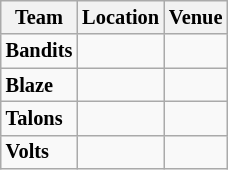<table class="wikitable" style="font-size:85%">
<tr>
<th>Team</th>
<th>Location</th>
<th>Venue</th>
</tr>
<tr>
<td><strong>Bandits</strong></td>
<td></td>
<td></td>
</tr>
<tr>
<td><strong>Blaze</strong></td>
<td></td>
<td></td>
</tr>
<tr>
<td><strong>Talons</strong></td>
<td></td>
<td></td>
</tr>
<tr>
<td><strong>Volts</strong></td>
<td></td>
<td></td>
</tr>
</table>
